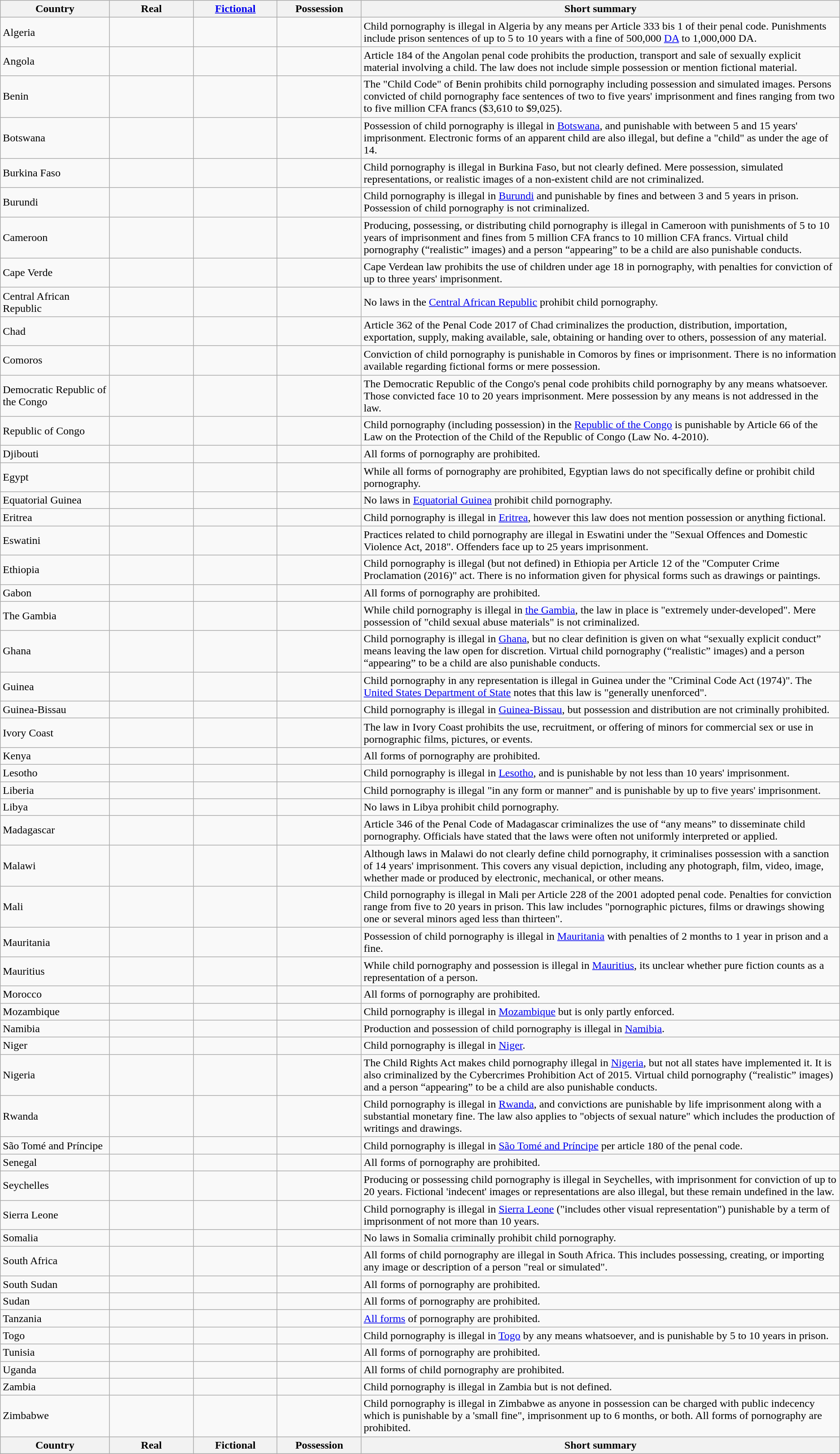<table class="wikitable sortable">
<tr>
<th style="width: 13%">Country</th>
<th style="width: 10%">Real</th>
<th style="width: 10%"><a href='#'>Fictional</a></th>
<th style="width: 10%">Possession</th>
<th style="width: 57%" class="unsortable">Short summary</th>
</tr>
<tr>
<td>Algeria</td>
<td></td>
<td></td>
<td></td>
<td>Child pornography is illegal in Algeria by any means per Article 333 bis 1 of their penal code. Punishments include prison sentences of up to 5 to 10 years with a fine of 500,000 <a href='#'>DA</a> to 1,000,000 DA.</td>
</tr>
<tr>
<td>Angola</td>
<td></td>
<td></td>
<td></td>
<td>Article 184 of the Angolan penal code prohibits the production, transport and sale of sexually explicit material involving a child. The law does not include simple possession or mention fictional material.</td>
</tr>
<tr>
<td>Benin</td>
<td></td>
<td></td>
<td></td>
<td>The "Child Code" of Benin prohibits child pornography including possession and simulated images. Persons convicted of child pornography face sentences of two to five years' imprisonment and fines ranging from two to five million CFA francs ($3,610 to $9,025).</td>
</tr>
<tr>
<td>Botswana</td>
<td></td>
<td></td>
<td></td>
<td>Possession of child pornography is illegal in <a href='#'>Botswana</a>, and punishable with between 5 and 15 years' imprisonment. Electronic forms of an apparent child are also illegal, but define a "child" as under the age of 14.</td>
</tr>
<tr>
<td>Burkina Faso</td>
<td></td>
<td></td>
<td></td>
<td>Child pornography is illegal in Burkina Faso, but not clearly defined. Mere possession, simulated representations, or realistic images of a non-existent child are not criminalized.</td>
</tr>
<tr>
<td>Burundi</td>
<td></td>
<td></td>
<td></td>
<td>Child pornography is illegal in <a href='#'>Burundi</a> and punishable by fines and between 3 and 5 years in prison. Possession of child pornography is not criminalized.</td>
</tr>
<tr>
<td>Cameroon</td>
<td></td>
<td></td>
<td></td>
<td>Producing, possessing, or distributing child pornography is illegal in Cameroon with punishments of 5 to 10 years of imprisonment and fines from 5 million CFA francs to 10 million CFA francs. Virtual child pornography (“realistic” images) and a person “appearing” to be a child are also punishable conducts.</td>
</tr>
<tr>
<td>Cape Verde</td>
<td></td>
<td></td>
<td></td>
<td>Cape Verdean law prohibits the use of children under age 18 in pornography, with penalties for conviction of up to three years' imprisonment.</td>
</tr>
<tr>
<td>Central African Republic</td>
<td></td>
<td></td>
<td></td>
<td>No laws in the <a href='#'>Central African Republic</a> prohibit child pornography.</td>
</tr>
<tr>
<td>Chad</td>
<td></td>
<td></td>
<td></td>
<td>Article 362 of the Penal Code 2017 of Chad criminalizes the production, distribution, importation, exportation, supply, making available, sale, obtaining or handing over to others, possession of any material.</td>
</tr>
<tr>
<td>Comoros</td>
<td></td>
<td></td>
<td></td>
<td>Conviction of child pornography is punishable in Comoros by fines or imprisonment. There is no information available regarding fictional forms or mere possession.</td>
</tr>
<tr>
<td>Democratic Republic of the Congo</td>
<td></td>
<td></td>
<td></td>
<td>The Democratic Republic of the Congo's penal code prohibits child pornography by any means whatsoever. Those convicted face 10 to 20 years imprisonment. Mere possession by any means is not addressed in the law.</td>
</tr>
<tr>
<td>Republic of Congo</td>
<td></td>
<td></td>
<td></td>
<td>Child pornography (including possession) in the <a href='#'>Republic of the Congo</a> is punishable by Article 66 of the Law on the Protection of the Child of the Republic of Congo (Law No. 4-2010).</td>
</tr>
<tr>
<td>Djibouti</td>
<td></td>
<td></td>
<td></td>
<td>All forms of pornography are prohibited.</td>
</tr>
<tr>
<td>Egypt</td>
<td></td>
<td></td>
<td></td>
<td>While all forms of pornography are prohibited, Egyptian laws do not specifically define or prohibit child pornography. </td>
</tr>
<tr>
<td>Equatorial Guinea</td>
<td></td>
<td></td>
<td></td>
<td>No laws in <a href='#'>Equatorial Guinea</a> prohibit child pornography.</td>
</tr>
<tr>
<td>Eritrea</td>
<td></td>
<td></td>
<td></td>
<td>Child pornography is illegal in <a href='#'>Eritrea</a>, however this law does not mention possession or anything fictional.</td>
</tr>
<tr>
<td>Eswatini</td>
<td></td>
<td></td>
<td></td>
<td>Practices related to child pornography are illegal in Eswatini under the "Sexual Offences and Domestic Violence Act, 2018". Offenders face up to 25 years imprisonment.</td>
</tr>
<tr>
<td>Ethiopia</td>
<td></td>
<td></td>
<td></td>
<td>Child pornography is illegal (but not defined) in Ethiopia per Article 12 of the "Computer Crime Proclamation (2016)" act. There is no information given for physical forms such as drawings or paintings.</td>
</tr>
<tr>
<td>Gabon</td>
<td></td>
<td></td>
<td></td>
<td>All forms of pornography are prohibited.</td>
</tr>
<tr>
<td>The Gambia</td>
<td></td>
<td></td>
<td></td>
<td>While child pornography is illegal in <a href='#'>the Gambia</a>, the law in place is "extremely under-developed". Mere possession of "child sexual abuse materials" is not criminalized.</td>
</tr>
<tr>
<td>Ghana</td>
<td></td>
<td></td>
<td></td>
<td>Child pornography is illegal in <a href='#'>Ghana</a>, but no clear definition is given on what “sexually explicit conduct” means leaving the law open for discretion. Virtual child pornography (“realistic” images) and a person “appearing” to be a child are also punishable conducts.</td>
</tr>
<tr>
<td>Guinea</td>
<td></td>
<td></td>
<td></td>
<td>Child pornography in any representation is illegal in Guinea under the "Criminal Code Act (1974)". The <a href='#'>United States Department of State</a> notes that this law is "generally unenforced".</td>
</tr>
<tr>
<td>Guinea-Bissau</td>
<td></td>
<td></td>
<td></td>
<td>Child pornography is illegal in <a href='#'>Guinea-Bissau</a>, but possession and distribution are not criminally prohibited.</td>
</tr>
<tr>
<td>Ivory Coast</td>
<td></td>
<td></td>
<td></td>
<td>The law in Ivory Coast prohibits the use, recruitment, or offering of minors for commercial sex or use in pornographic films, pictures, or events.</td>
</tr>
<tr>
<td>Kenya</td>
<td></td>
<td></td>
<td></td>
<td>All forms of pornography are prohibited.</td>
</tr>
<tr>
<td>Lesotho</td>
<td></td>
<td></td>
<td></td>
<td>Child pornography is illegal in <a href='#'>Lesotho</a>, and is punishable by not less than 10 years' imprisonment.</td>
</tr>
<tr>
<td>Liberia</td>
<td></td>
<td></td>
<td></td>
<td>Child pornography is illegal "in any form or manner" and is punishable by up to five years' imprisonment.</td>
</tr>
<tr>
<td>Libya</td>
<td></td>
<td></td>
<td></td>
<td>No laws in Libya prohibit child pornography.</td>
</tr>
<tr>
<td>Madagascar</td>
<td></td>
<td></td>
<td></td>
<td>Article 346 of the Penal Code of Madagascar criminalizes the use of “any means” to disseminate child pornography. Officials have stated that the laws were often not uniformly interpreted or applied.</td>
</tr>
<tr>
<td>Malawi</td>
<td></td>
<td></td>
<td></td>
<td>Although laws in Malawi do not clearly define child pornography, it criminalises possession with a sanction of 14 years' imprisonment. This covers any visual depiction, including any photograph, film, video, image, whether made or produced by electronic, mechanical, or other means.</td>
</tr>
<tr>
<td>Mali</td>
<td></td>
<td></td>
<td></td>
<td>Child pornography is illegal in Mali per Article 228 of the 2001 adopted penal code. Penalties for conviction range from five to 20 years in prison. This law includes "pornographic pictures, films or drawings showing one or several minors aged less than thirteen".</td>
</tr>
<tr>
<td>Mauritania</td>
<td></td>
<td></td>
<td></td>
<td>Possession of child pornography is illegal in <a href='#'>Mauritania</a> with penalties of 2 months to 1 year in prison and a fine.</td>
</tr>
<tr>
<td>Mauritius</td>
<td></td>
<td></td>
<td></td>
<td>While child pornography and possession is illegal in <a href='#'>Mauritius</a>, its unclear whether pure fiction counts as a representation of a person.</td>
</tr>
<tr>
<td>Morocco<br></td>
<td></td>
<td></td>
<td></td>
<td>All forms of pornography are prohibited.</td>
</tr>
<tr>
<td>Mozambique</td>
<td></td>
<td></td>
<td></td>
<td>Child pornography is illegal in <a href='#'>Mozambique</a> but is only partly enforced.</td>
</tr>
<tr>
<td>Namibia</td>
<td></td>
<td></td>
<td></td>
<td>Production and possession of child pornography is illegal in <a href='#'>Namibia</a>.</td>
</tr>
<tr>
<td>Niger</td>
<td></td>
<td></td>
<td></td>
<td>Child pornography is illegal in <a href='#'>Niger</a>.</td>
</tr>
<tr>
<td>Nigeria</td>
<td></td>
<td></td>
<td></td>
<td>The Child Rights Act makes child pornography illegal in <a href='#'>Nigeria</a>, but not all states have implemented it. It is also criminalized by the Cybercrimes Prohibition Act of 2015. Virtual child pornography (“realistic” images) and a person “appearing” to be a child are also punishable conducts.</td>
</tr>
<tr>
<td>Rwanda</td>
<td></td>
<td></td>
<td></td>
<td>Child pornography is illegal in <a href='#'>Rwanda</a>, and convictions are punishable by life imprisonment along with a substantial monetary fine. The law also applies to "objects of sexual nature" which includes the production of writings and drawings.</td>
</tr>
<tr>
<td>São Tomé and Príncipe</td>
<td></td>
<td></td>
<td></td>
<td>Child pornography is illegal in <a href='#'>São Tomé and Príncipe</a> per article 180 of the penal code.</td>
</tr>
<tr>
<td>Senegal</td>
<td></td>
<td></td>
<td></td>
<td>All forms of pornography are prohibited.</td>
</tr>
<tr>
<td>Seychelles</td>
<td></td>
<td></td>
<td></td>
<td>Producing or possessing child pornography is illegal in Seychelles, with imprisonment for conviction of up to 20 years. Fictional 'indecent' images or representations are also illegal, but these remain undefined in the law.</td>
</tr>
<tr>
<td>Sierra Leone</td>
<td></td>
<td></td>
<td></td>
<td>Child pornography is illegal in <a href='#'>Sierra Leone</a> ("includes other visual representation") punishable by a term of imprisonment of not more than 10 years.</td>
</tr>
<tr>
<td>Somalia</td>
<td></td>
<td></td>
<td></td>
<td>No laws in Somalia criminally prohibit child pornography.</td>
</tr>
<tr>
<td>South Africa</td>
<td></td>
<td></td>
<td></td>
<td>All forms of child pornography are illegal in South Africa. This includes possessing, creating, or importing any image or description of a person "real or simulated".</td>
</tr>
<tr>
<td>South Sudan</td>
<td></td>
<td></td>
<td></td>
<td>All forms of pornography are prohibited.</td>
</tr>
<tr>
<td>Sudan</td>
<td></td>
<td></td>
<td></td>
<td>All forms of pornography are prohibited.</td>
</tr>
<tr>
<td>Tanzania</td>
<td></td>
<td></td>
<td></td>
<td><a href='#'>All forms</a> of pornography are prohibited.</td>
</tr>
<tr>
<td>Togo</td>
<td></td>
<td></td>
<td></td>
<td>Child pornography is illegal in <a href='#'>Togo</a> by any means whatsoever, and is punishable by 5 to 10 years in prison.</td>
</tr>
<tr>
<td>Tunisia</td>
<td></td>
<td></td>
<td></td>
<td>All forms of pornography are prohibited.</td>
</tr>
<tr>
<td>Uganda</td>
<td></td>
<td></td>
<td></td>
<td>All forms of child pornography are prohibited.</td>
</tr>
<tr>
<td>Zambia</td>
<td></td>
<td></td>
<td></td>
<td>Child pornography is illegal in Zambia but is not defined.</td>
</tr>
<tr>
<td>Zimbabwe</td>
<td></td>
<td></td>
<td></td>
<td>Child pornography is illegal in Zimbabwe as anyone in possession can be charged with public indecency which is punishable by a 'small fine", imprisonment up to 6 months, or both. All forms of pornography are prohibited.</td>
</tr>
<tr>
<th style="width: 13%">Country</th>
<th style="width: 10%">Real</th>
<th style="width: 10%">Fictional</th>
<th style="width: 10%">Possession</th>
<th style="width: 57%" class="unsortable">Short summary</th>
</tr>
</table>
